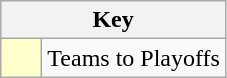<table class="wikitable" style="text-align: center">
<tr>
<th colspan=2>Key</th>
</tr>
<tr>
<td style="background:#ffc; width:20px;"></td>
<td align=left>Teams to Playoffs</td>
</tr>
</table>
